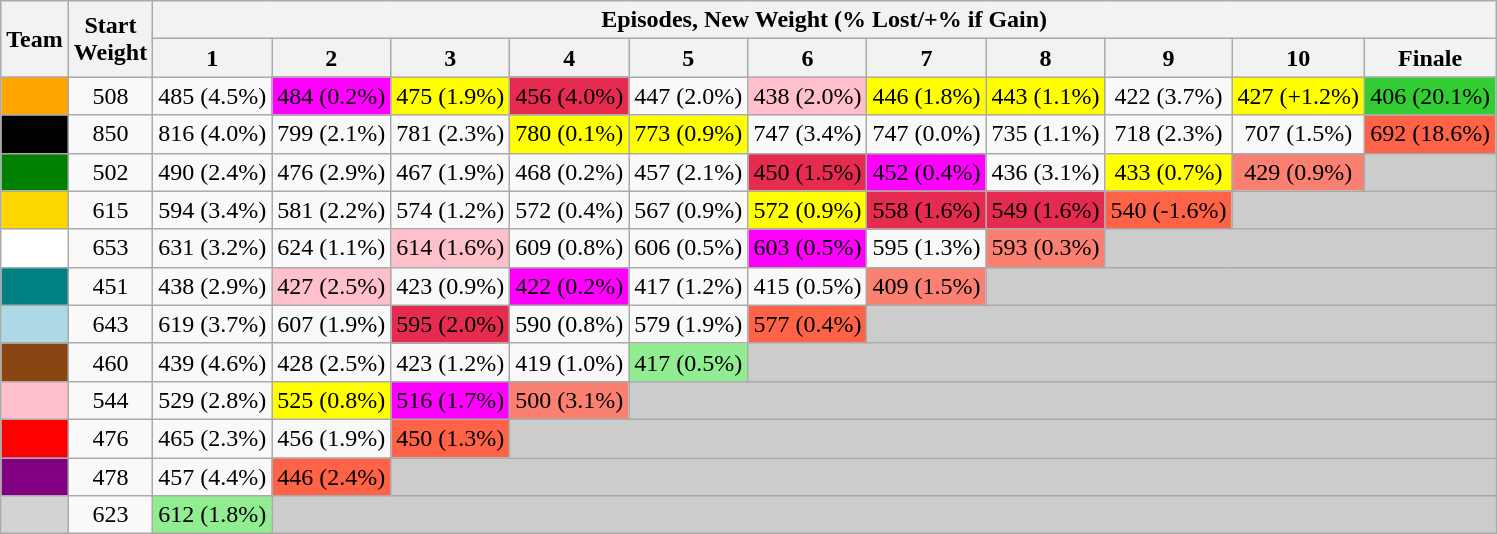<table class="wikitable sortable" style="text-align:center" align="center">
<tr>
<th rowspan=2>Team</th>
<th rowspan=2>Start<br>Weight</th>
<th class="unsortable" colspan=16>Episodes, New Weight (% Lost/+% if Gain)</th>
</tr>
<tr>
<th>1</th>
<th>2</th>
<th>3</th>
<th>4</th>
<th>5</th>
<th>6</th>
<th>7</th>
<th>8</th>
<th>9</th>
<th>10</th>
<th>Finale</th>
</tr>
<tr>
<td bgcolor="orange"><strong></strong></td>
<td>508</td>
<td>485 (4.5%)</td>
<td bgcolor="magenta">484 (0.2%)</td>
<td bgcolor="yellow">475 (1.9%)</td>
<td bgcolor="#E52B50">456 (4.0%)</td>
<td>447 (2.0%)</td>
<td bgcolor="pink">438 (2.0%)</td>
<td bgcolor="yellow">446 (1.8%)</td>
<td bgcolor="yellow">443 (1.1%)</td>
<td>422 (3.7%)</td>
<td bgcolor="yellow">427 (+1.2%)</td>
<td bgcolor="limegreen">406 (20.1%)</td>
</tr>
<tr>
<td bgcolor="black"><span><strong></strong></span></td>
<td>850</td>
<td>816 (4.0%)</td>
<td>799 (2.1%)</td>
<td>781 (2.3%)</td>
<td bgcolor="yellow">780 (0.1%)</td>
<td bgcolor="yellow">773 (0.9%)</td>
<td>747 (3.4%)</td>
<td>747 (0.0%)</td>
<td>735 (1.1%)</td>
<td>718 (2.3%)</td>
<td>707 (1.5%)</td>
<td bgcolor="tomato">692 (18.6%)</td>
</tr>
<tr>
<td bgcolor="green"><span><strong></strong></span></td>
<td>502</td>
<td>490 (2.4%)</td>
<td>476 (2.9%)</td>
<td>467 (1.9%)</td>
<td>468 (0.2%)</td>
<td>457 (2.1%)</td>
<td bgcolor="#E52B50">450 (1.5%)</td>
<td bgcolor="magenta">452 (0.4%)</td>
<td>436 (3.1%)</td>
<td bgcolor="yellow">433 (0.7%)</td>
<td bgcolor="salmon">429 (0.9%)</td>
<td bgcolor="#CCCCCC" colspan=6></td>
</tr>
<tr>
<td bgcolor="gold"><strong></strong></td>
<td>615</td>
<td>594 (3.4%)</td>
<td>581 (2.2%)</td>
<td>574 (1.2%)</td>
<td>572 (0.4%)</td>
<td>567 (0.9%)</td>
<td bgcolor="yellow">572 (0.9%)</td>
<td bgcolor="#E52B50">558 (1.6%)</td>
<td bgcolor="#E52B50">549 (1.6%)</td>
<td bgcolor="tomato">540 (-1.6%)</td>
<td bgcolor="#CCCCCC" colspan=6></td>
</tr>
<tr>
<td bgcolor="white"><strong></strong></td>
<td>653</td>
<td>631 (3.2%)</td>
<td>624 (1.1%)</td>
<td bgcolor="pink">614 (1.6%)</td>
<td>609 (0.8%)</td>
<td>606 (0.5%)</td>
<td bgcolor="magenta">603 (0.5%)</td>
<td>595 (1.3%)</td>
<td bgcolor="salmon">593 (0.3%)</td>
<td bgcolor="#CCCCCC" colspan=6></td>
</tr>
<tr>
<td bgcolor="teal"><span><strong></strong></span></td>
<td>451</td>
<td>438 (2.9%)</td>
<td bgcolor="pink">427 (2.5%)</td>
<td>423 (0.9%)</td>
<td bgcolor="magenta">422 (0.2%)</td>
<td>417 (1.2%)</td>
<td>415 (0.5%)</td>
<td bgcolor="salmon">409 (1.5%)</td>
<td bgcolor="#CCCCCC" colspan=6></td>
</tr>
<tr>
<td bgcolor="lightblue"><strong></strong></td>
<td>643</td>
<td>619 (3.7%)</td>
<td>607 (1.9%)</td>
<td bgcolor="#E52B50">595 (2.0%)</td>
<td>590 (0.8%)</td>
<td>579 (1.9%)</td>
<td bgcolor="tomato">577 (0.4%)</td>
<td bgcolor="#CCCCCC" colspan=6></td>
</tr>
<tr>
<td bgcolor="saddlebrown"><span><strong></strong></span></td>
<td>460</td>
<td>439 (4.6%)</td>
<td>428 (2.5%)</td>
<td>423 (1.2%)</td>
<td>419 (1.0%)</td>
<td bgcolor="lightgreen">417 (0.5%)</td>
<td bgcolor="#CCCCCC" colspan=7></td>
</tr>
<tr>
<td bgcolor="pink"><strong></strong></td>
<td>544</td>
<td>529 (2.8%)</td>
<td bgcolor="yellow">525 (0.8%)</td>
<td bgcolor="magenta">516 (1.7%)</td>
<td bgcolor="salmon">500 (3.1%)</td>
<td bgcolor="#CCCCCC" colspan=8></td>
</tr>
<tr>
<td bgcolor="red"><span><strong></strong></span></td>
<td>476</td>
<td>465 (2.3%)</td>
<td>456 (1.9%)</td>
<td bgcolor="tomato">450 (1.3%)</td>
<td bgcolor="#CCCCCC" colspan=9></td>
</tr>
<tr>
<td bgcolor="purple"><span><strong></strong></span></td>
<td>478</td>
<td>457 (4.4%)</td>
<td bgcolor="tomato">446 (2.4%)</td>
<td bgcolor="#CCCCCC" colspan=10></td>
</tr>
<tr>
<td bgcolor="lightgrey"><strong></strong></td>
<td>623</td>
<td bgcolor="lightgreen">612 (1.8%)</td>
<td bgcolor="#CCCCCC" colspan=11></td>
</tr>
</table>
